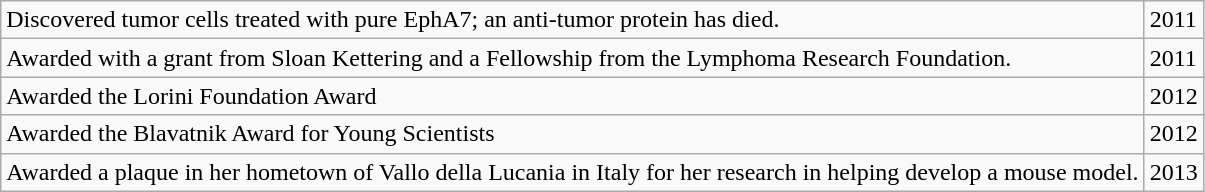<table class="wikitable">
<tr>
<td>Discovered tumor cells treated with pure EphA7; an anti-tumor protein has died.</td>
<td>2011</td>
</tr>
<tr>
<td>Awarded with a grant from Sloan Kettering and a Fellowship from the Lymphoma Research Foundation.</td>
<td>2011</td>
</tr>
<tr>
<td>Awarded the Lorini Foundation Award</td>
<td>2012</td>
</tr>
<tr>
<td>Awarded the Blavatnik Award for Young Scientists</td>
<td>2012</td>
</tr>
<tr>
<td>Awarded a plaque in her hometown of Vallo della Lucania in Italy for her research in helping develop a mouse model.</td>
<td>2013</td>
</tr>
</table>
